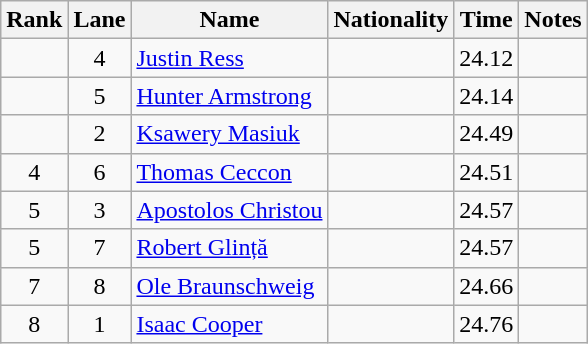<table class="wikitable sortable" style="text-align:center">
<tr>
<th>Rank</th>
<th>Lane</th>
<th>Name</th>
<th>Nationality</th>
<th>Time</th>
<th>Notes</th>
</tr>
<tr>
<td></td>
<td>4</td>
<td align=left><a href='#'>Justin Ress</a></td>
<td align=left></td>
<td>24.12</td>
<td></td>
</tr>
<tr>
<td></td>
<td>5</td>
<td align=left><a href='#'>Hunter Armstrong</a></td>
<td align=left></td>
<td>24.14</td>
<td></td>
</tr>
<tr>
<td></td>
<td>2</td>
<td align=left><a href='#'>Ksawery Masiuk</a></td>
<td align=left></td>
<td>24.49</td>
<td></td>
</tr>
<tr>
<td>4</td>
<td>6</td>
<td align=left><a href='#'>Thomas Ceccon</a></td>
<td align=left></td>
<td>24.51</td>
<td></td>
</tr>
<tr>
<td>5</td>
<td>3</td>
<td align=left><a href='#'>Apostolos Christou</a></td>
<td align=left></td>
<td>24.57</td>
<td></td>
</tr>
<tr>
<td>5</td>
<td>7</td>
<td align=left><a href='#'>Robert Glință</a></td>
<td align=left></td>
<td>24.57</td>
<td></td>
</tr>
<tr>
<td>7</td>
<td>8</td>
<td align=left><a href='#'>Ole Braunschweig</a></td>
<td align=left></td>
<td>24.66</td>
<td></td>
</tr>
<tr>
<td>8</td>
<td>1</td>
<td align=left><a href='#'>Isaac Cooper</a></td>
<td align=left></td>
<td>24.76</td>
<td></td>
</tr>
</table>
